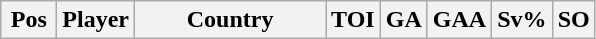<table class="wikitable sortable" style="text-align: center;">
<tr>
<th width=30>Pos</th>
<th>Player</th>
<th width=120>Country</th>
<th width=20>TOI</th>
<th width=20>GA</th>
<th width=20>GAA</th>
<th width=20>Sv%</th>
<th width=20>SO</th>
</tr>
</table>
